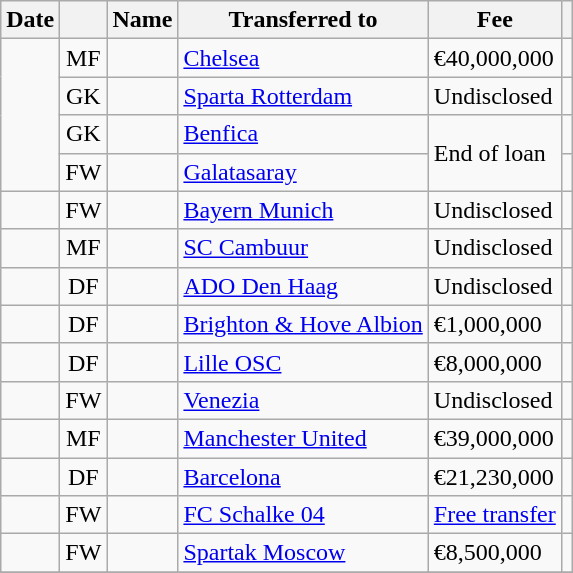<table class="wikitable">
<tr>
<th>Date</th>
<th></th>
<th>Name</th>
<th>Transferred to</th>
<th>Fee</th>
<th></th>
</tr>
<tr>
<td align=center rowspan="4"></td>
<td align=center>MF</td>
<td></td>
<td> <a href='#'>Chelsea</a></td>
<td>€40,000,000</td>
<td></td>
</tr>
<tr>
<td align=center>GK</td>
<td></td>
<td> <a href='#'>Sparta Rotterdam</a></td>
<td>Undisclosed</td>
<td></td>
</tr>
<tr>
<td align=center>GK</td>
<td></td>
<td> <a href='#'>Benfica</a></td>
<td rowspan="2">End of loan</td>
<td></td>
</tr>
<tr>
<td align=center>FW</td>
<td></td>
<td> <a href='#'>Galatasaray</a></td>
<td></td>
</tr>
<tr>
<td align=center></td>
<td align=center>FW</td>
<td></td>
<td> <a href='#'>Bayern Munich</a></td>
<td>Undisclosed</td>
<td></td>
</tr>
<tr>
<td align=center></td>
<td align=center>MF</td>
<td></td>
<td> <a href='#'>SC Cambuur</a></td>
<td>Undisclosed</td>
<td></td>
</tr>
<tr>
<td align=center></td>
<td align=center>DF</td>
<td></td>
<td> <a href='#'>ADO Den Haag</a></td>
<td>Undisclosed</td>
<td></td>
</tr>
<tr>
<td align=center></td>
<td align=center>DF</td>
<td></td>
<td> <a href='#'>Brighton & Hove Albion</a></td>
<td>€1,000,000</td>
<td></td>
</tr>
<tr>
<td align=center></td>
<td align=center>DF</td>
<td></td>
<td> <a href='#'>Lille OSC</a></td>
<td>€8,000,000</td>
<td></td>
</tr>
<tr>
<td align=center></td>
<td align=center>FW</td>
<td></td>
<td> <a href='#'>Venezia</a></td>
<td>Undisclosed</td>
<td></td>
</tr>
<tr>
<td align=center></td>
<td align=center>MF</td>
<td></td>
<td> <a href='#'>Manchester United</a></td>
<td>€39,000,000</td>
<td></td>
</tr>
<tr>
<td align=center></td>
<td align=center>DF</td>
<td></td>
<td> <a href='#'>Barcelona</a></td>
<td>€21,230,000</td>
<td></td>
</tr>
<tr>
<td align=center></td>
<td align=center>FW</td>
<td></td>
<td> <a href='#'>FC Schalke 04</a></td>
<td><a href='#'>Free transfer</a></td>
<td></td>
</tr>
<tr>
<td align=center></td>
<td align=center>FW</td>
<td></td>
<td> <a href='#'>Spartak Moscow</a></td>
<td>€8,500,000</td>
<td></td>
</tr>
<tr>
</tr>
</table>
